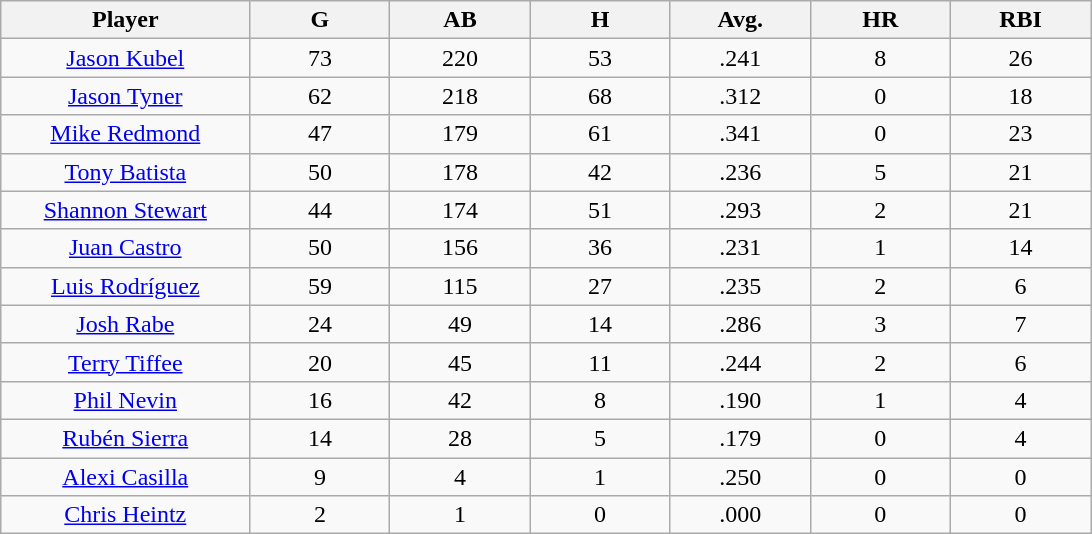<table class="wikitable sortable">
<tr>
<th bgcolor="#DDDDFF" width="16%">Player</th>
<th bgcolor="#DDDDFF" width="9%">G</th>
<th bgcolor="#DDDDFF" width="9%">AB</th>
<th bgcolor="#DDDDFF" width="9%">H</th>
<th bgcolor="#DDDDFF" width="9%">Avg.</th>
<th bgcolor="#DDDDFF" width="9%">HR</th>
<th bgcolor="#DDDDFF" width="9%">RBI</th>
</tr>
<tr align="center">
<td><a href='#'>Jason Kubel</a></td>
<td>73</td>
<td>220</td>
<td>53</td>
<td>.241</td>
<td>8</td>
<td>26</td>
</tr>
<tr align="center">
<td><a href='#'>Jason Tyner</a></td>
<td>62</td>
<td>218</td>
<td>68</td>
<td>.312</td>
<td>0</td>
<td>18</td>
</tr>
<tr align="center">
<td><a href='#'>Mike Redmond</a></td>
<td>47</td>
<td>179</td>
<td>61</td>
<td>.341</td>
<td>0</td>
<td>23</td>
</tr>
<tr align="center">
<td><a href='#'>Tony Batista</a></td>
<td>50</td>
<td>178</td>
<td>42</td>
<td>.236</td>
<td>5</td>
<td>21</td>
</tr>
<tr align="center">
<td><a href='#'>Shannon Stewart</a></td>
<td>44</td>
<td>174</td>
<td>51</td>
<td>.293</td>
<td>2</td>
<td>21</td>
</tr>
<tr align="center">
<td><a href='#'>Juan Castro</a></td>
<td>50</td>
<td>156</td>
<td>36</td>
<td>.231</td>
<td>1</td>
<td>14</td>
</tr>
<tr align="center">
<td><a href='#'>Luis Rodríguez</a></td>
<td>59</td>
<td>115</td>
<td>27</td>
<td>.235</td>
<td>2</td>
<td>6</td>
</tr>
<tr align="center">
<td><a href='#'>Josh Rabe</a></td>
<td>24</td>
<td>49</td>
<td>14</td>
<td>.286</td>
<td>3</td>
<td>7</td>
</tr>
<tr align="center">
<td><a href='#'>Terry Tiffee</a></td>
<td>20</td>
<td>45</td>
<td>11</td>
<td>.244</td>
<td>2</td>
<td>6</td>
</tr>
<tr align="center">
<td><a href='#'>Phil Nevin</a></td>
<td>16</td>
<td>42</td>
<td>8</td>
<td>.190</td>
<td>1</td>
<td>4</td>
</tr>
<tr align="center">
<td><a href='#'>Rubén Sierra</a></td>
<td>14</td>
<td>28</td>
<td>5</td>
<td>.179</td>
<td>0</td>
<td>4</td>
</tr>
<tr align="center">
<td><a href='#'>Alexi Casilla</a></td>
<td>9</td>
<td>4</td>
<td>1</td>
<td>.250</td>
<td>0</td>
<td>0</td>
</tr>
<tr align="center">
<td><a href='#'>Chris Heintz</a></td>
<td>2</td>
<td>1</td>
<td>0</td>
<td>.000</td>
<td>0</td>
<td>0</td>
</tr>
</table>
